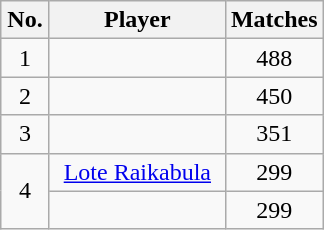<table class="wikitable sortable" style="text-align:center">
<tr>
<th width=25>No.</th>
<th width=110>Player</th>
<th width=45>Matches</th>
</tr>
<tr>
<td>1</td>
<td><strong></strong></td>
<td>488</td>
</tr>
<tr>
<td>2</td>
<td></td>
<td>450</td>
</tr>
<tr>
<td>3</td>
<td></td>
<td>351</td>
</tr>
<tr>
<td rowspan="2">4</td>
<td><a href='#'>Lote Raikabula</a></td>
<td>299</td>
</tr>
<tr>
<td><strong></strong></td>
<td>299</td>
</tr>
</table>
